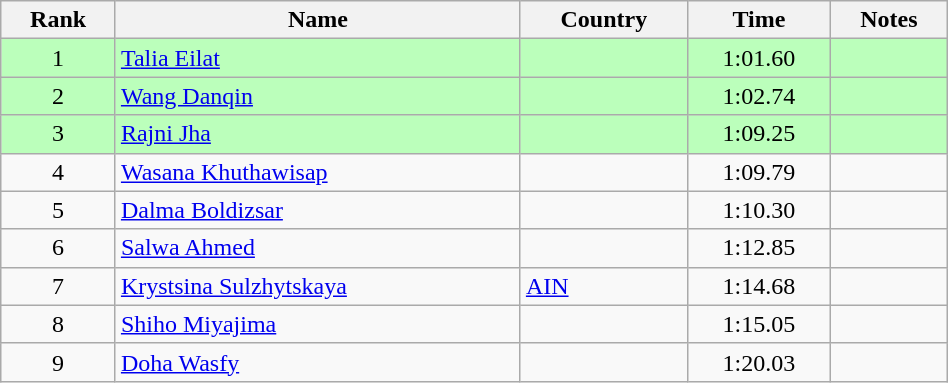<table class="wikitable" style="text-align:center;width: 50%">
<tr>
<th>Rank</th>
<th>Name</th>
<th>Country</th>
<th>Time</th>
<th>Notes</th>
</tr>
<tr bgcolor=bbffbb>
<td>1</td>
<td align="left"><a href='#'>Talia Eilat</a></td>
<td align="left"></td>
<td>1:01.60</td>
<td></td>
</tr>
<tr bgcolor=bbffbb>
<td>2</td>
<td align="left"><a href='#'>Wang Danqin</a></td>
<td align="left"></td>
<td>1:02.74</td>
<td></td>
</tr>
<tr bgcolor=bbffbb>
<td>3</td>
<td align="left"><a href='#'>Rajni Jha</a></td>
<td align="left"></td>
<td>1:09.25</td>
<td></td>
</tr>
<tr>
<td>4</td>
<td align="left"><a href='#'>Wasana Khuthawisap</a></td>
<td align="left"></td>
<td>1:09.79</td>
<td></td>
</tr>
<tr>
<td>5</td>
<td align="left"><a href='#'>Dalma Boldizsar</a></td>
<td align="left"></td>
<td>1:10.30</td>
<td></td>
</tr>
<tr>
<td>6</td>
<td align="left"><a href='#'>Salwa Ahmed</a></td>
<td align="left"></td>
<td>1:12.85</td>
<td></td>
</tr>
<tr>
<td>7</td>
<td align="left"><a href='#'>Krystsina Sulzhytskaya</a></td>
<td align="left"> <a href='#'>AIN</a></td>
<td>1:14.68</td>
<td></td>
</tr>
<tr>
<td>8</td>
<td align="left"><a href='#'>Shiho Miyajima</a></td>
<td align="left"></td>
<td>1:15.05</td>
<td></td>
</tr>
<tr>
<td>9</td>
<td align="left"><a href='#'>Doha Wasfy</a></td>
<td align="left"></td>
<td>1:20.03</td>
<td></td>
</tr>
</table>
